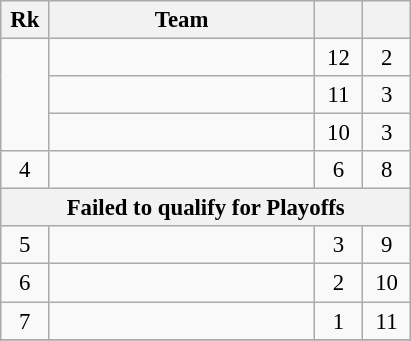<table class=wikitable style="text-align:center; font-size:95%">
<tr>
<th width=25>Rk</th>
<th width=170>Team</th>
<th width=25></th>
<th width=25></th>
</tr>
<tr>
<td rowspan=3></td>
<td align=left></td>
<td>12</td>
<td>2</td>
</tr>
<tr>
<td align=left></td>
<td>11</td>
<td>3</td>
</tr>
<tr>
<td align=left></td>
<td>10</td>
<td>3</td>
</tr>
<tr>
<td>4</td>
<td align=left></td>
<td>6</td>
<td>8</td>
</tr>
<tr>
<th colspan="8">Failed to qualify for Playoffs</th>
</tr>
<tr>
<td>5</td>
<td align=left></td>
<td>3</td>
<td>9</td>
</tr>
<tr>
<td>6</td>
<td align=left></td>
<td>2</td>
<td>10</td>
</tr>
<tr>
<td>7</td>
<td align=left></td>
<td>1</td>
<td>11</td>
</tr>
<tr>
</tr>
</table>
